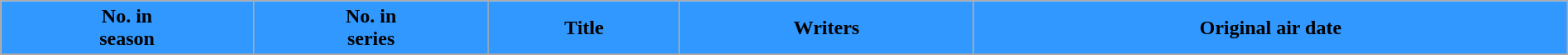<table class="wikitable plainrowheaders" style="width:100%;">
<tr style="color:black">
<th style="background: #3198FF;">No. in<br>season</th>
<th style="background: #3198FF;">No. in<br>series</th>
<th style="background: #3198FF;">Title</th>
<th style="background: #3198FF;">Writers</th>
<th style="background: #3198FF;">Original air date</th>
</tr>
<tr>
</tr>
</table>
